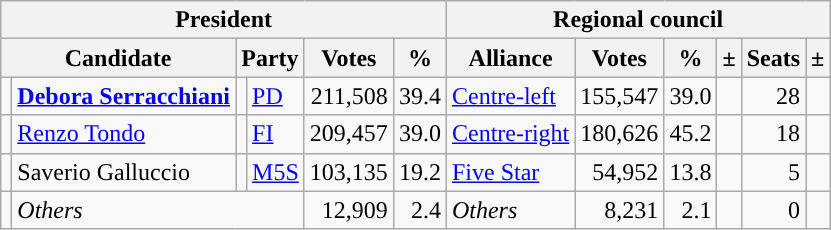<table class="wikitable" style="text-align:right">
<tr>
<th colspan="6">President</th>
<th colspan="6">Regional council</th>
</tr>
<tr>
<th colspan="2">Candidate</th>
<th colspan="2">Party</th>
<th>Votes</th>
<th>%</th>
<th>Alliance</th>
<th>Votes</th>
<th>%</th>
<th>±</th>
<th>Seats</th>
<th>±</th>
</tr>
<tr>
<td></td>
<td style="text-align:left"><strong><a href='#'>Debora Serracchiani</a></strong></td>
<td></td>
<td style="text-align:left"><a href='#'>PD</a></td>
<td>211,508</td>
<td>39.4</td>
<td style="text-align:left"><a href='#'>Centre-left</a></td>
<td>155,547</td>
<td>39.0</td>
<td></td>
<td>28</td>
<td></td>
</tr>
<tr>
<td></td>
<td style="text-align:left"><a href='#'>Renzo Tondo</a></td>
<td></td>
<td style="text-align:left"><a href='#'>FI</a></td>
<td>209,457</td>
<td>39.0</td>
<td style="text-align:left"><a href='#'>Centre-right</a></td>
<td>180,626</td>
<td>45.2</td>
<td></td>
<td>18</td>
<td></td>
</tr>
<tr>
<td></td>
<td style="text-align:left">Saverio Galluccio</td>
<td></td>
<td style="text-align:left"><a href='#'>M5S</a></td>
<td>103,135</td>
<td>19.2</td>
<td style="text-align:left"><a href='#'>Five Star</a></td>
<td>54,952</td>
<td>13.8</td>
<td></td>
<td>5</td>
<td></td>
</tr>
<tr>
<td></td>
<td colspan="3" style="text-align:left"><em>Others</em></td>
<td>12,909</td>
<td>2.4</td>
<td style="text-align:left"><em>Others</em></td>
<td>8,231</td>
<td>2.1</td>
<td></td>
<td>0</td>
<td></td>
</tr>
</table>
